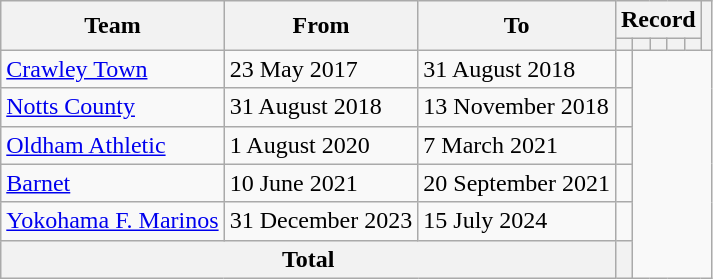<table class=wikitable style=text-align:center>
<tr>
<th rowspan=2>Team</th>
<th rowspan=2>From</th>
<th rowspan=2>To</th>
<th colspan=5>Record</th>
<th rowspan=2></th>
</tr>
<tr>
<th></th>
<th></th>
<th></th>
<th></th>
<th></th>
</tr>
<tr>
<td align=left><a href='#'>Crawley Town</a></td>
<td align=left>23 May 2017</td>
<td align=left>31 August 2018<br></td>
<td></td>
</tr>
<tr>
<td align=left><a href='#'>Notts County</a></td>
<td align=left>31 August 2018</td>
<td align=left>13 November 2018<br></td>
<td></td>
</tr>
<tr>
<td align=left><a href='#'>Oldham Athletic</a></td>
<td align=left>1 August 2020</td>
<td align=left>7 March 2021<br></td>
<td></td>
</tr>
<tr>
<td align=left><a href='#'>Barnet</a></td>
<td align=left>10 June 2021</td>
<td align=left>20 September 2021<br></td>
<td></td>
</tr>
<tr>
<td align=left><a href='#'>Yokohama F. Marinos</a></td>
<td align=left>31 December 2023</td>
<td align=left>15 July 2024<br></td>
<td></td>
</tr>
<tr>
<th colspan=3>Total<br></th>
<th></th>
</tr>
</table>
